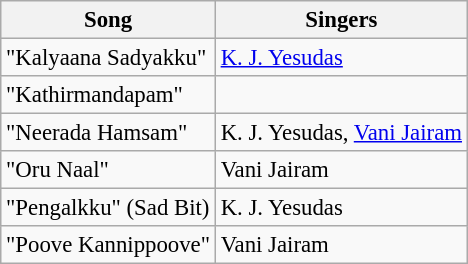<table class="wikitable" style="font-size:95%;">
<tr>
<th>Song</th>
<th>Singers</th>
</tr>
<tr>
<td>"Kalyaana Sadyakku"</td>
<td><a href='#'>K. J. Yesudas</a></td>
</tr>
<tr>
<td>"Kathirmandapam"</td>
<td></td>
</tr>
<tr>
<td>"Neerada Hamsam"</td>
<td>K. J. Yesudas, <a href='#'>Vani Jairam</a></td>
</tr>
<tr>
<td>"Oru Naal"</td>
<td>Vani Jairam</td>
</tr>
<tr>
<td>"Pengalkku" (Sad Bit)</td>
<td>K. J. Yesudas</td>
</tr>
<tr>
<td>"Poove Kannippoove"</td>
<td>Vani Jairam</td>
</tr>
</table>
